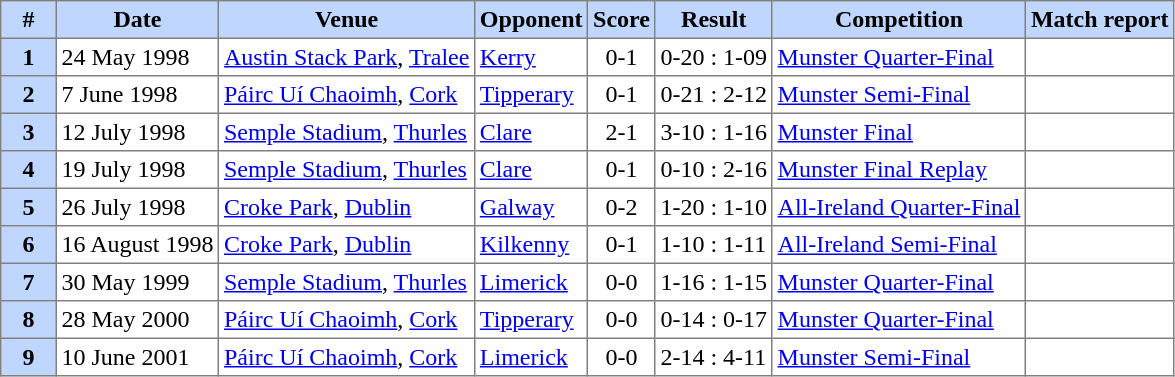<table border=1 cellpadding=3 style="margin-left:1em; color: black; border-collapse: collapse;">
<tr align="center" bgcolor="BFD7FF">
<th width=30 style="text-align: center;">#</th>
<th>Date</th>
<th>Venue</th>
<th>Opponent</th>
<th>Score</th>
<th>Result</th>
<th>Competition</th>
<th>Match report</th>
</tr>
<tr>
<th style="text-align: center;" bgcolor="BFD7FF"><strong>1</strong></th>
<td>24 May 1998</td>
<td><a href='#'>Austin Stack Park</a>, <a href='#'>Tralee</a></td>
<td><a href='#'>Kerry</a></td>
<td style="text-align: center;">0-1</td>
<td>0-20 : 1-09</td>
<td><a href='#'>Munster Quarter-Final</a></td>
<td></td>
</tr>
<tr>
<th style="text-align: center;" bgcolor="BFD7FF"><strong>2</strong></th>
<td>7 June 1998</td>
<td><a href='#'>Páirc Uí Chaoimh</a>, <a href='#'>Cork</a></td>
<td><a href='#'>Tipperary</a></td>
<td style="text-align: center;">0-1</td>
<td>0-21 : 2-12</td>
<td><a href='#'>Munster Semi-Final</a></td>
<td></td>
</tr>
<tr>
<th style="text-align: center;" bgcolor="BFD7FF"><strong>3</strong></th>
<td>12 July 1998</td>
<td><a href='#'>Semple Stadium</a>, <a href='#'>Thurles</a></td>
<td><a href='#'>Clare</a></td>
<td style="text-align: center;">2-1</td>
<td>3-10 : 1-16</td>
<td><a href='#'>Munster Final</a></td>
<td></td>
</tr>
<tr>
<th style="text-align: center;" bgcolor="BFD7FF"><strong>4</strong></th>
<td>19 July 1998</td>
<td><a href='#'>Semple Stadium</a>, <a href='#'>Thurles</a></td>
<td><a href='#'>Clare</a></td>
<td style="text-align: center;">0-1</td>
<td>0-10 : 2-16</td>
<td><a href='#'>Munster Final Replay</a></td>
<td></td>
</tr>
<tr>
<th style="text-align: center;" bgcolor="BFD7FF"><strong>5</strong></th>
<td>26 July 1998</td>
<td><a href='#'>Croke Park</a>, <a href='#'>Dublin</a></td>
<td><a href='#'>Galway</a></td>
<td style="text-align: center;">0-2</td>
<td>1-20 : 1-10</td>
<td><a href='#'>All-Ireland Quarter-Final</a></td>
<td></td>
</tr>
<tr>
<th style="text-align: center;" bgcolor="BFD7FF"><strong>6</strong></th>
<td>16 August 1998</td>
<td><a href='#'>Croke Park</a>, <a href='#'>Dublin</a></td>
<td><a href='#'>Kilkenny</a></td>
<td style="text-align: center;">0-1</td>
<td>1-10 : 1-11</td>
<td><a href='#'>All-Ireland Semi-Final</a></td>
<td></td>
</tr>
<tr>
<th style="text-align: center;" bgcolor="BFD7FF"><strong>7</strong></th>
<td>30 May 1999</td>
<td><a href='#'>Semple Stadium</a>, <a href='#'>Thurles</a></td>
<td><a href='#'>Limerick</a></td>
<td style="text-align: center;">0-0</td>
<td>1-16 : 1-15</td>
<td><a href='#'>Munster Quarter-Final</a></td>
<td></td>
</tr>
<tr>
<td style="text-align: center;" bgcolor="BFD7FF"><strong>8</strong></td>
<td>28 May 2000</td>
<td><a href='#'>Páirc Uí Chaoimh</a>, <a href='#'>Cork</a></td>
<td><a href='#'>Tipperary</a></td>
<td style="text-align: center;">0-0</td>
<td>0-14 : 0-17</td>
<td><a href='#'>Munster Quarter-Final</a></td>
<td></td>
</tr>
<tr>
<td style="text-align: center;" bgcolor="BFD7FF"><strong>9</strong></td>
<td>10 June 2001</td>
<td><a href='#'>Páirc Uí Chaoimh</a>, <a href='#'>Cork</a></td>
<td><a href='#'>Limerick</a></td>
<td style="text-align: center;">0-0</td>
<td>2-14 : 4-11</td>
<td><a href='#'>Munster Semi-Final</a></td>
<td></td>
</tr>
</table>
